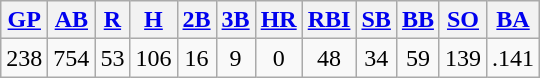<table class="wikitable">
<tr>
<th><a href='#'>GP</a></th>
<th><a href='#'>AB</a></th>
<th><a href='#'>R</a></th>
<th><a href='#'>H</a></th>
<th><a href='#'>2B</a></th>
<th><a href='#'>3B</a></th>
<th><a href='#'>HR</a></th>
<th><a href='#'>RBI</a></th>
<th><a href='#'>SB</a></th>
<th><a href='#'>BB</a></th>
<th><a href='#'>SO</a></th>
<th><a href='#'>BA</a></th>
</tr>
<tr align=center>
<td>238</td>
<td>754</td>
<td>53</td>
<td>106</td>
<td>16</td>
<td>9</td>
<td>0</td>
<td>48</td>
<td>34</td>
<td>59</td>
<td>139</td>
<td>.141</td>
</tr>
</table>
